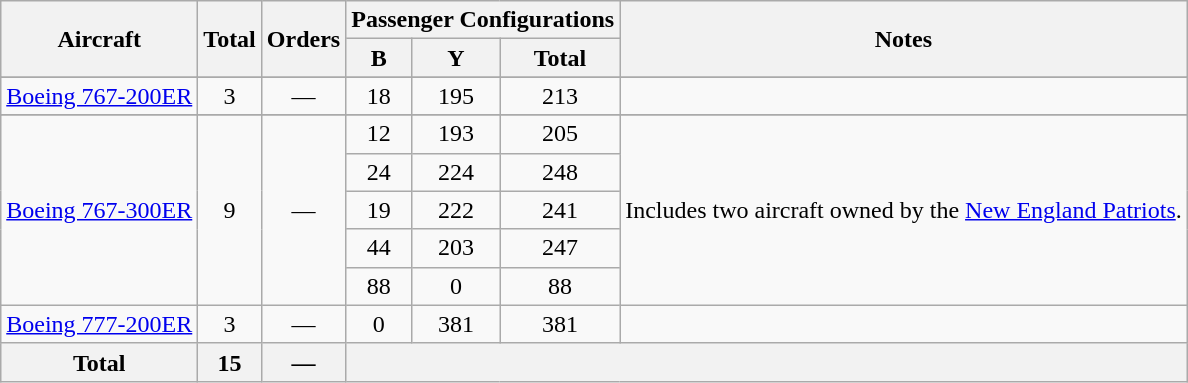<table class="wikitable" style="text-align:center;margin:auto;">
<tr>
<th rowspan="2">Aircraft</th>
<th rowspan="2">Total</th>
<th rowspan="2">Orders</th>
<th colspan="3">Passenger Configurations</th>
<th rowspan="2">Notes</th>
</tr>
<tr>
<th><abbr>B</abbr></th>
<th><abbr>Y</abbr></th>
<th>Total</th>
</tr>
<tr>
</tr>
<tr>
<td rowspan="1"><a href='#'>Boeing 767-200ER</a></td>
<td rowspan="1">3</td>
<td rowspan="1">—</td>
<td>18</td>
<td>195</td>
<td>213</td>
<td rowspan="1"></td>
</tr>
<tr>
</tr>
<tr>
<td rowspan="5"><a href='#'>Boeing 767-300ER</a></td>
<td rowspan="5">9</td>
<td rowspan="5">—</td>
<td>12</td>
<td>193</td>
<td>205</td>
<td rowspan="5">Includes two aircraft owned by the <a href='#'>New England Patriots</a>.</td>
</tr>
<tr>
<td>24</td>
<td>224</td>
<td>248</td>
</tr>
<tr>
<td>19</td>
<td>222</td>
<td>241</td>
</tr>
<tr>
<td>44</td>
<td>203</td>
<td>247</td>
</tr>
<tr>
<td>88</td>
<td>0</td>
<td>88</td>
</tr>
<tr>
<td rowspan="1"><a href='#'>Boeing 777-200ER</a></td>
<td rowspan="1">3</td>
<td rowspan="1">—</td>
<td>0</td>
<td>381</td>
<td>381</td>
<td rowspan="1"></td>
</tr>
<tr>
<th>Total</th>
<th>15</th>
<th>—</th>
<th colspan=4></th>
</tr>
</table>
